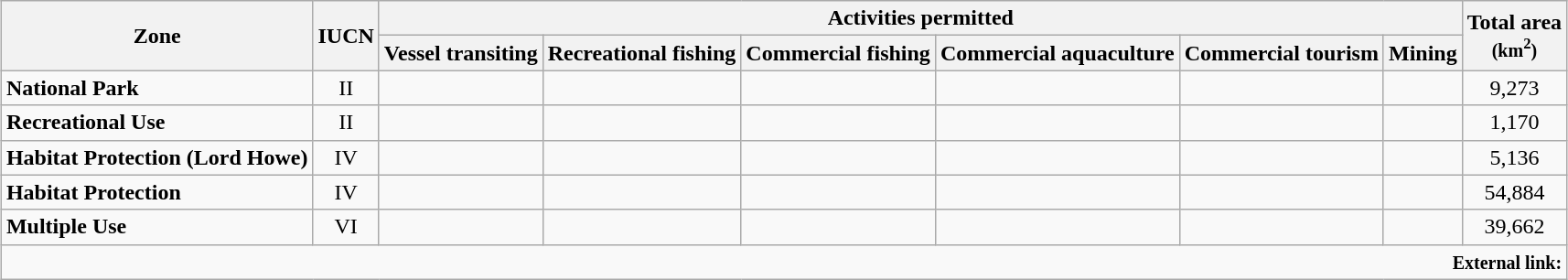<table class="wikitable" style="text-align:center; margin-left:auto; margin-right:auto; border:none;">
<tr>
<th rowspan=2>Zone</th>
<th rowspan=2>IUCN</th>
<th colspan=6>Activities permitted</th>
<th rowspan=2>Total area<br><small>(km<sup>2</sup>)</small></th>
</tr>
<tr>
<th>Vessel transiting</th>
<th>Recreational fishing</th>
<th>Commercial fishing</th>
<th>Commercial aquaculture</th>
<th>Commercial tourism</th>
<th>Mining</th>
</tr>
<tr>
<td style="text-align:left"><strong>National Park</strong></td>
<td>II</td>
<td></td>
<td></td>
<td></td>
<td></td>
<td></td>
<td></td>
<td>9,273</td>
</tr>
<tr>
<td style="text-align:left"><strong>Recreational Use</strong></td>
<td>II</td>
<td></td>
<td></td>
<td></td>
<td></td>
<td></td>
<td></td>
<td>1,170</td>
</tr>
<tr>
<td style="text-align:left"><strong>Habitat Protection (Lord Howe)</strong></td>
<td>IV</td>
<td></td>
<td></td>
<td></td>
<td></td>
<td></td>
<td></td>
<td>5,136</td>
</tr>
<tr>
<td style="text-align:left"><strong>Habitat Protection</strong></td>
<td>IV</td>
<td></td>
<td></td>
<td></td>
<td></td>
<td></td>
<td></td>
<td>54,884</td>
</tr>
<tr>
<td style="text-align:left"><strong>Multiple Use</strong></td>
<td>VI</td>
<td></td>
<td></td>
<td></td>
<td></td>
<td></td>
<td></td>
<td>39,662</td>
</tr>
<tr>
<td style="text-align:right" colspan=99><small><strong>External link:</strong> </small></td>
</tr>
</table>
